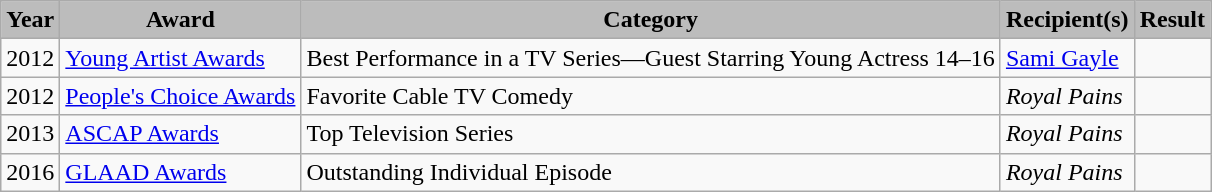<table class="wikitable">
<tr>
<th style="background:#bcbcbc;">Year</th>
<th style="background:#bcbcbc;">Award</th>
<th style="background:#bcbcbc;">Category</th>
<th style="background:#bcbcbc;">Recipient(s)</th>
<th style="background:#bcbcbc;">Result</th>
</tr>
<tr>
<td>2012</td>
<td><a href='#'>Young Artist Awards</a></td>
<td>Best Performance in a TV Series—Guest Starring Young Actress 14–16</td>
<td><a href='#'>Sami Gayle</a></td>
<td></td>
</tr>
<tr>
<td>2012</td>
<td><a href='#'>People's Choice Awards</a></td>
<td>Favorite Cable TV Comedy</td>
<td><em>Royal Pains</em></td>
<td></td>
</tr>
<tr>
<td>2013</td>
<td><a href='#'>ASCAP Awards</a></td>
<td>Top Television Series</td>
<td><em>Royal Pains</em></td>
<td></td>
</tr>
<tr>
<td>2016</td>
<td><a href='#'>GLAAD Awards</a></td>
<td>Outstanding Individual Episode</td>
<td><em>Royal Pains</em></td>
<td></td>
</tr>
</table>
